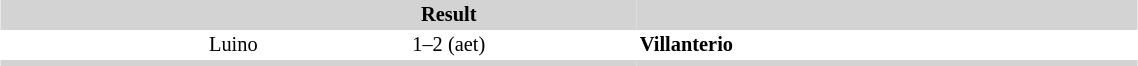<table align=center style="font-size: 85%; border-collapse:collapse" border=0 cellspacing=0 cellpadding=2 width=60%>
<tr bgcolor="D3D3D3">
<th align=right></th>
<th align=center>Result</th>
<th align=left></th>
<th align=center></th>
</tr>
<tr bgcolor=#FFFFFF>
<td align=right>Luino</td>
<td align=center>1–2 (aet)</td>
<td><strong>Villanterio</strong></td>
<td align=center></td>
</tr>
<tr align=center style="background:#D3D3D3;">
<td></td>
<td></td>
<td></td>
<td></td>
</tr>
</table>
